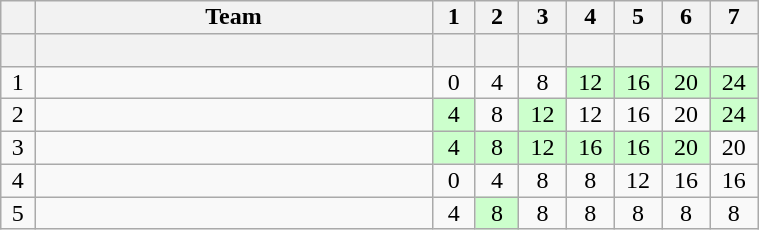<table class="wikitable sortable" style="text-align:center; line-height: 90%;" width=40%>
<tr>
<th width=20 abbr="Position"></th>
<th width=400px>Team</th>
<th width=30 abbr="Round 1">1</th>
<th width=30 abbr="Round 2">2</th>
<th width=30 abbr="Round 3">3</th>
<th width=30 abbr="Round 4">4</th>
<th width=30 abbr="Round 5">5</th>
<th width=30 abbr="Round 6">6</th>
<th width=30 abbr="Round 7">7</th>
</tr>
<tr>
<th></th>
<th></th>
<th></th>
<th></th>
<th></th>
<th></th>
<th></th>
<th></th>
<th> </th>
</tr>
<tr>
<td>1</td>
<td style="text-align:left"></td>
<td>0</td>
<td>4</td>
<td>8</td>
<td style="background:#ccffcc;">12</td>
<td style="background:#ccffcc;">16</td>
<td style="background:#ccffcc;">20</td>
<td style="background:#ccffcc;">24</td>
</tr>
<tr>
<td>2</td>
<td style="text-align:left"></td>
<td style="background:#ccffcc;">4</td>
<td>8</td>
<td style="background:#ccffcc;">12</td>
<td>12</td>
<td>16</td>
<td>20</td>
<td style="background:#ccffcc;">24</td>
</tr>
<tr>
<td>3</td>
<td style="text-align:left"></td>
<td style="background:#ccffcc;">4</td>
<td style="background:#ccffcc;">8</td>
<td style="background:#ccffcc;">12</td>
<td style="background:#ccffcc;">16</td>
<td style="background:#ccffcc;">16</td>
<td style="background:#ccffcc;">20</td>
<td>20</td>
</tr>
<tr>
<td>4</td>
<td style="text-align:left"></td>
<td>0</td>
<td>4</td>
<td>8</td>
<td>8</td>
<td>12</td>
<td>16</td>
<td>16</td>
</tr>
<tr>
<td>5</td>
<td style="text-align:left"></td>
<td>4</td>
<td style="background:#ccffcc;">8</td>
<td>8</td>
<td>8</td>
<td>8</td>
<td>8</td>
<td>8</td>
</tr>
</table>
